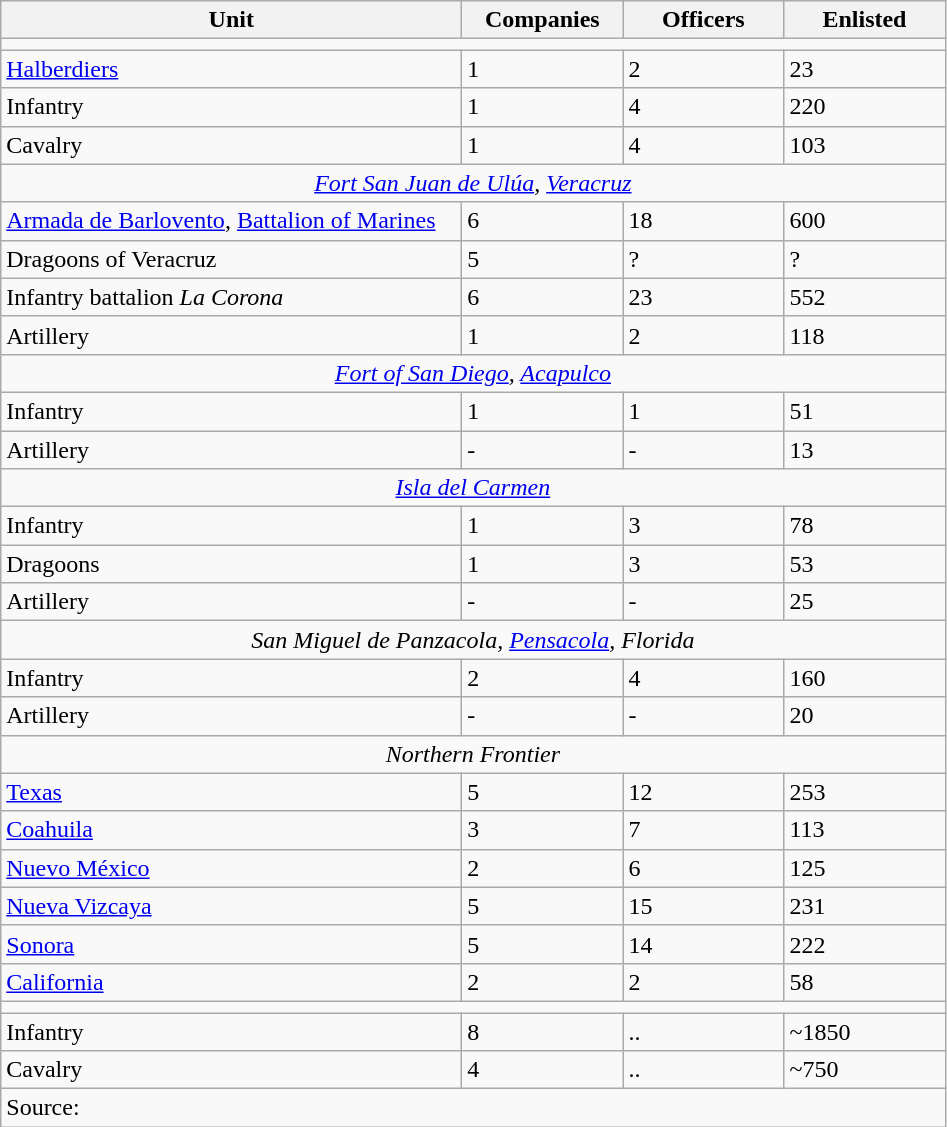<table class="wikitable">
<tr>
<th align="left" width="300"><strong>Unit</strong></th>
<th align="left" width="100"><strong>Companies</strong></th>
<th align="left" width="100"><strong>Officers</strong></th>
<th align="left" width="100"><strong>Enlisted</strong></th>
</tr>
<tr>
<td colspan=4></td>
</tr>
<tr>
<td><a href='#'>Halberdiers</a></td>
<td>1</td>
<td>2</td>
<td>23</td>
</tr>
<tr>
<td>Infantry</td>
<td>1</td>
<td>4</td>
<td>220</td>
</tr>
<tr>
<td>Cavalry</td>
<td>1</td>
<td>4</td>
<td>103</td>
</tr>
<tr>
<td colspan=4 style="text-align:center;"><em><a href='#'>Fort San Juan de Ulúa</a>, <a href='#'>Veracruz</a></em></td>
</tr>
<tr>
<td><a href='#'>Armada de Barlovento</a>, <a href='#'>Battalion of Marines</a></td>
<td>6</td>
<td>18</td>
<td>600</td>
</tr>
<tr>
<td>Dragoons of Veracruz</td>
<td>5</td>
<td>?</td>
<td>?</td>
</tr>
<tr>
<td>Infantry battalion  <em>La Corona</em></td>
<td>6</td>
<td>23</td>
<td>552</td>
</tr>
<tr>
<td>Artillery</td>
<td>1</td>
<td>2</td>
<td>118</td>
</tr>
<tr>
<td colspan=4 style="text-align:center;"><em><a href='#'>Fort of San Diego</a>, <a href='#'>Acapulco</a></em></td>
</tr>
<tr>
<td>Infantry</td>
<td>1</td>
<td>1</td>
<td>51</td>
</tr>
<tr>
<td>Artillery</td>
<td>-</td>
<td>-</td>
<td>13</td>
</tr>
<tr>
<td colspan=4 style="text-align:center;"><em><a href='#'>Isla del Carmen</a></em></td>
</tr>
<tr>
<td>Infantry</td>
<td>1</td>
<td>3</td>
<td>78</td>
</tr>
<tr>
<td>Dragoons</td>
<td>1</td>
<td>3</td>
<td>53</td>
</tr>
<tr>
<td>Artillery</td>
<td>-</td>
<td>-</td>
<td>25</td>
</tr>
<tr>
<td colspan=4 style="text-align:center;"><em>San Miguel de Panzacola, <a href='#'>Pensacola</a>, Florida</em></td>
</tr>
<tr>
<td>Infantry</td>
<td>2</td>
<td>4</td>
<td>160</td>
</tr>
<tr>
<td>Artillery</td>
<td>-</td>
<td>-</td>
<td>20</td>
</tr>
<tr>
<td colspan=4 style="text-align:center;"><em>Northern Frontier</em></td>
</tr>
<tr>
<td><a href='#'>Texas</a></td>
<td>5</td>
<td>12</td>
<td>253</td>
</tr>
<tr>
<td><a href='#'>Coahuila</a></td>
<td>3</td>
<td>7</td>
<td>113</td>
</tr>
<tr>
<td><a href='#'>Nuevo México</a></td>
<td>2</td>
<td>6</td>
<td>125</td>
</tr>
<tr>
<td><a href='#'>Nueva Vizcaya</a></td>
<td>5</td>
<td>15</td>
<td>231</td>
</tr>
<tr>
<td><a href='#'>Sonora</a></td>
<td>5</td>
<td>14</td>
<td>222</td>
</tr>
<tr>
<td><a href='#'>California</a></td>
<td>2</td>
<td>2</td>
<td>58</td>
</tr>
<tr>
<td colspan=4></td>
</tr>
<tr>
<td>Infantry</td>
<td>8</td>
<td>..</td>
<td>~1850</td>
</tr>
<tr>
<td>Cavalry</td>
<td>4</td>
<td>..</td>
<td>~750</td>
</tr>
<tr>
<td colspan=4>Source: </td>
</tr>
</table>
